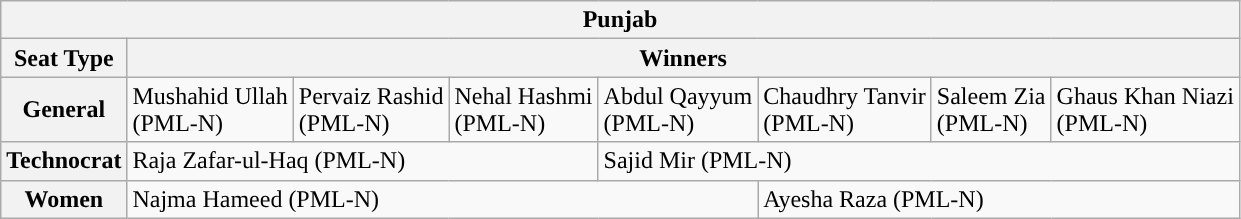<table class="wikitable">
<tr>
<th colspan="8">Punjab</th>
</tr>
<tr>
<th>Seat Type</th>
<th colspan="7">Winners</th>
</tr>
<tr>
<th>General</th>
<td style="background:">Mushahid Ullah<br>(PML-N)</td>
<td style="background:">Pervaiz Rashid<br>(PML-N)</td>
<td style="background:">Nehal Hashmi<br>(PML-N)</td>
<td style="background:">Abdul Qayyum<br>(PML-N)</td>
<td style="background:">Chaudhry Tanvir<br>(PML-N)</td>
<td style="background:">Saleem Zia<br>(PML-N)</td>
<td style="background:">Ghaus Khan Niazi<br>(PML-N)</td>
</tr>
<tr>
<th>Technocrat</th>
<td colspan="3" style="background:">Raja Zafar-ul-Haq (PML-N)</td>
<td colspan="4" style="background:">Sajid Mir (PML-N)</td>
</tr>
<tr>
<th>Women</th>
<td colspan="4" style="background:">Najma Hameed (PML-N)</td>
<td colspan="3" style="background:">Ayesha Raza (PML-N)</td>
</tr>
</table>
